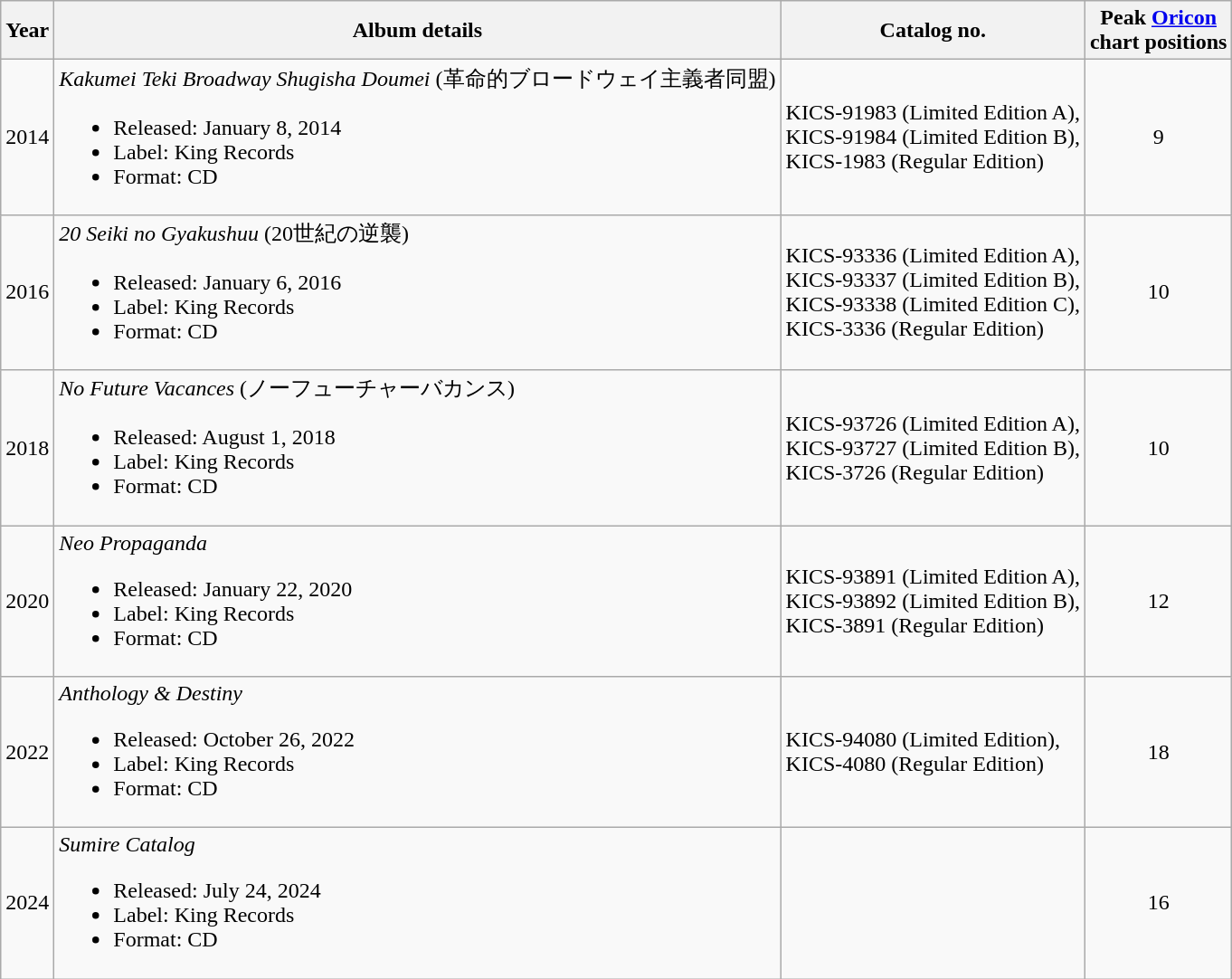<table class="wikitable">
<tr>
<th>Year</th>
<th>Album details</th>
<th>Catalog no.</th>
<th>Peak <a href='#'>Oricon</a><br>chart positions</th>
</tr>
<tr>
<td>2014</td>
<td><em>Kakumei Teki Broadway Shugisha Doumei</em> (革命的ブロードウェイ主義者同盟)<br><ul><li>Released: January 8, 2014</li><li>Label: King Records</li><li>Format: CD</li></ul></td>
<td>KICS-91983 (Limited Edition A),<br>KICS-91984 (Limited Edition B),<br>KICS-1983 (Regular Edition)</td>
<td align="center">9</td>
</tr>
<tr>
<td>2016</td>
<td><em>20 Seiki no Gyakushuu</em> (20世紀の逆襲)<br><ul><li>Released: January 6, 2016</li><li>Label: King Records</li><li>Format: CD</li></ul></td>
<td>KICS-93336 (Limited Edition A),<br>KICS-93337 (Limited Edition B),<br>KICS-93338 (Limited Edition C),<br>KICS-3336 (Regular Edition)</td>
<td align="center">10</td>
</tr>
<tr>
<td>2018</td>
<td><em>No Future Vacances</em> (ノーフューチャーバカンス)<br><ul><li>Released: August 1, 2018</li><li>Label: King Records</li><li>Format: CD</li></ul></td>
<td>KICS-93726 (Limited Edition A),<br>KICS-93727 (Limited Edition B),<br>KICS-3726 (Regular Edition)</td>
<td align="center">10</td>
</tr>
<tr>
<td>2020</td>
<td><em>Neo Propaganda</em><br><ul><li>Released: January 22, 2020</li><li>Label: King Records</li><li>Format: CD</li></ul></td>
<td>KICS-93891 (Limited Edition A),<br>KICS-93892 (Limited Edition B),<br>KICS-3891 (Regular Edition)</td>
<td align="center">12</td>
</tr>
<tr>
<td>2022</td>
<td><em>Anthology & Destiny</em><br><ul><li>Released: October 26, 2022</li><li>Label: King Records</li><li>Format: CD</li></ul></td>
<td>KICS-94080 (Limited Edition),<br>KICS-4080 (Regular Edition)</td>
<td align="center">18</td>
</tr>
<tr>
<td>2024</td>
<td><em>Sumire Catalog</em><br><ul><li>Released: July 24, 2024</li><li>Label: King Records</li><li>Format: CD</li></ul></td>
<td></td>
<td align="center">16</td>
</tr>
</table>
